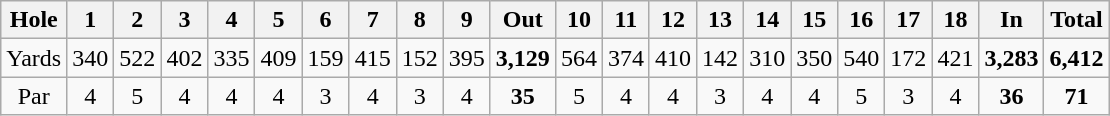<table class="wikitable" style="text-align:center">
<tr>
<th align="left">Hole</th>
<th>1</th>
<th>2</th>
<th>3</th>
<th>4</th>
<th>5</th>
<th>6</th>
<th>7</th>
<th>8</th>
<th>9</th>
<th>Out</th>
<th>10</th>
<th>11</th>
<th>12</th>
<th>13</th>
<th>14</th>
<th>15</th>
<th>16</th>
<th>17</th>
<th>18</th>
<th>In</th>
<th>Total</th>
</tr>
<tr>
<td align="center">Yards</td>
<td>340</td>
<td>522</td>
<td>402</td>
<td>335</td>
<td>409</td>
<td>159</td>
<td>415</td>
<td>152</td>
<td>395</td>
<td><strong>3,129</strong></td>
<td>564</td>
<td>374</td>
<td>410</td>
<td>142</td>
<td>310</td>
<td>350</td>
<td>540</td>
<td>172</td>
<td>421</td>
<td><strong>3,283</strong></td>
<td><strong>6,412</strong></td>
</tr>
<tr>
<td align="center">Par</td>
<td>4</td>
<td>5</td>
<td>4</td>
<td>4</td>
<td>4</td>
<td>3</td>
<td>4</td>
<td>3</td>
<td>4</td>
<td><strong>35</strong></td>
<td>5</td>
<td>4</td>
<td>4</td>
<td>3</td>
<td>4</td>
<td>4</td>
<td>5</td>
<td>3</td>
<td>4</td>
<td><strong>36</strong></td>
<td><strong>71</strong></td>
</tr>
</table>
